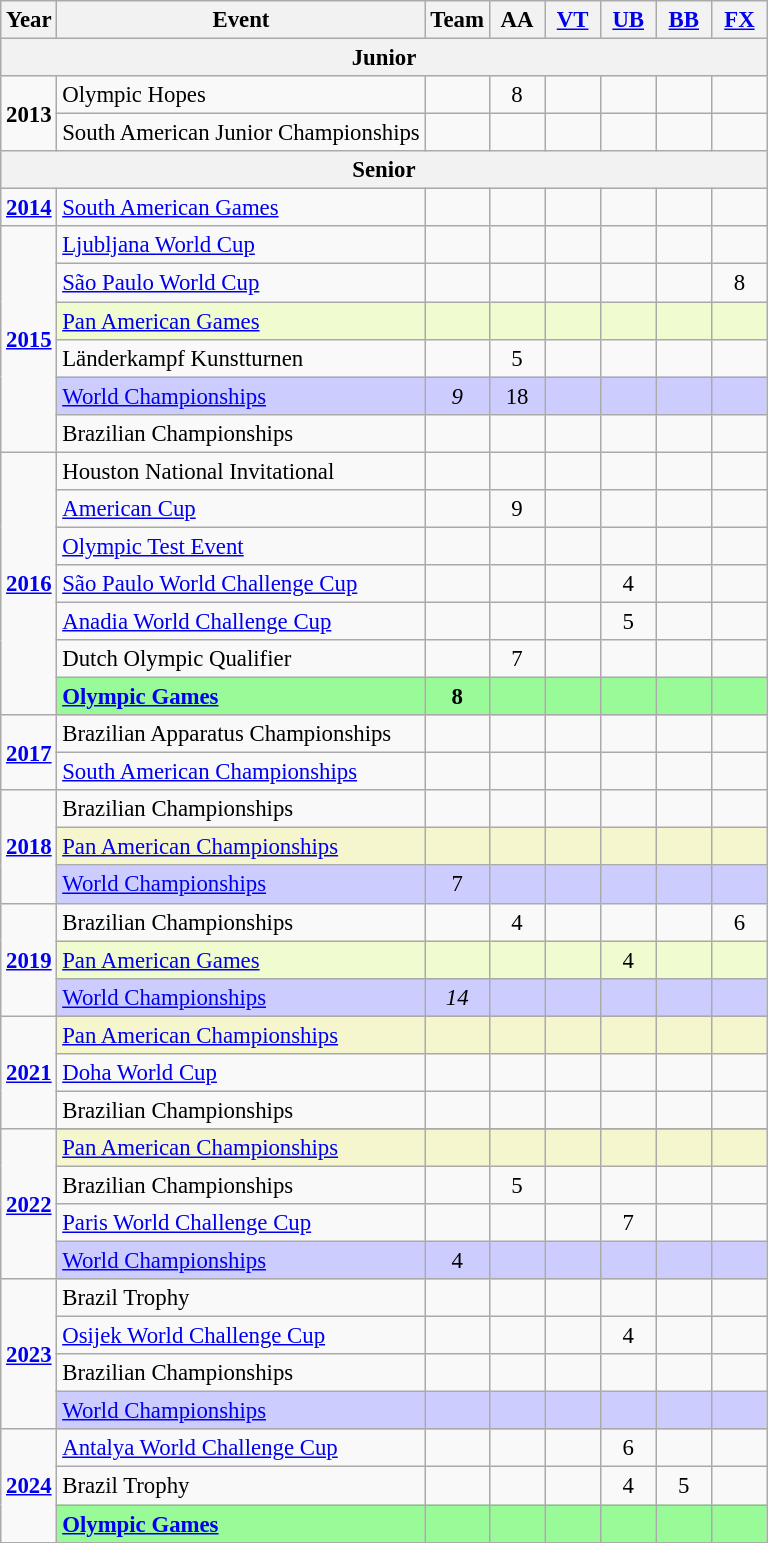<table class="wikitable" style="text-align:center; font-size:95%;">
<tr>
<th align=center>Year</th>
<th align=center>Event</th>
<th style="width:30px;">Team</th>
<th style="width:30px;">AA</th>
<th style="width:30px;"><a href='#'>VT</a></th>
<th style="width:30px;"><a href='#'>UB</a></th>
<th style="width:30px;"><a href='#'>BB</a></th>
<th style="width:30px;"><a href='#'>FX</a></th>
</tr>
<tr>
<th colspan="8"><strong>Junior</strong></th>
</tr>
<tr>
<td rowspan="2"><strong>2013</strong></td>
<td align=left>Olympic Hopes</td>
<td></td>
<td>8</td>
<td></td>
<td></td>
<td></td>
<td></td>
</tr>
<tr>
<td align=left>South American Junior Championships</td>
<td></td>
<td></td>
<td></td>
<td></td>
<td></td>
<td></td>
</tr>
<tr>
<th colspan="8"><strong>Senior</strong></th>
</tr>
<tr>
<td rowspan="1"><strong><a href='#'>2014</a></strong></td>
<td align=left><a href='#'>South American Games</a></td>
<td></td>
<td></td>
<td></td>
<td></td>
<td></td>
<td></td>
</tr>
<tr>
<td rowspan="6"><strong><a href='#'>2015</a></strong></td>
<td align=left><a href='#'>Ljubljana World Cup</a></td>
<td></td>
<td></td>
<td></td>
<td></td>
<td></td>
<td></td>
</tr>
<tr>
<td align=left><a href='#'>São Paulo World Cup</a></td>
<td></td>
<td></td>
<td></td>
<td></td>
<td></td>
<td>8</td>
</tr>
<tr bgcolor=#f0fccf>
<td align=left><a href='#'>Pan American Games</a></td>
<td></td>
<td></td>
<td></td>
<td></td>
<td></td>
<td></td>
</tr>
<tr>
<td align=left>Länderkampf Kunstturnen</td>
<td></td>
<td>5</td>
<td></td>
<td></td>
<td></td>
<td></td>
</tr>
<tr bgcolor=#CCCCFF>
<td align=left><a href='#'>World Championships</a></td>
<td><em>9</em></td>
<td>18</td>
<td></td>
<td></td>
<td></td>
<td></td>
</tr>
<tr>
<td align=left>Brazilian Championships</td>
<td></td>
<td></td>
<td></td>
<td></td>
<td></td>
<td></td>
</tr>
<tr>
<td rowspan="7"><strong><a href='#'>2016</a></strong></td>
<td align=left>Houston National Invitational</td>
<td></td>
<td></td>
<td></td>
<td></td>
<td></td>
<td></td>
</tr>
<tr>
<td align=left><a href='#'>American Cup</a></td>
<td></td>
<td>9</td>
<td></td>
<td></td>
<td></td>
<td></td>
</tr>
<tr>
<td align=left><a href='#'>Olympic Test Event</a></td>
<td></td>
<td></td>
<td></td>
<td></td>
<td></td>
<td></td>
</tr>
<tr>
<td align=left><a href='#'>São Paulo World Challenge Cup</a></td>
<td></td>
<td></td>
<td></td>
<td>4</td>
<td></td>
<td></td>
</tr>
<tr>
<td align=left><a href='#'>Anadia World Challenge Cup</a></td>
<td></td>
<td></td>
<td></td>
<td>5</td>
<td></td>
<td></td>
</tr>
<tr>
<td align=left>Dutch Olympic Qualifier</td>
<td></td>
<td>7</td>
<td></td>
<td></td>
<td></td>
<td></td>
</tr>
<tr style="background:#98fb98;">
<td align=left><strong><a href='#'>Olympic Games</a></strong></td>
<td><strong>8</strong></td>
<td></td>
<td></td>
<td></td>
<td></td>
<td></td>
</tr>
<tr>
<td rowspan="2"><strong><a href='#'>2017</a></strong></td>
<td align=left>Brazilian Apparatus Championships</td>
<td></td>
<td></td>
<td></td>
<td></td>
<td></td>
<td></td>
</tr>
<tr>
<td align=left><a href='#'>South American Championships</a></td>
<td></td>
<td></td>
<td></td>
<td></td>
<td></td>
<td></td>
</tr>
<tr>
<td rowspan="3"><strong><a href='#'>2018</a></strong></td>
<td align=left>Brazilian Championships</td>
<td></td>
<td></td>
<td></td>
<td></td>
<td></td>
<td></td>
</tr>
<tr style="background:#F5F6CE">
<td align=left><a href='#'>Pan American Championships</a></td>
<td></td>
<td></td>
<td></td>
<td></td>
<td></td>
<td></td>
</tr>
<tr bgcolor=#CCCCFF>
<td align=left><a href='#'>World Championships</a></td>
<td>7</td>
<td></td>
<td></td>
<td></td>
<td></td>
<td></td>
</tr>
<tr>
<td rowspan="3"><strong><a href='#'>2019</a></strong></td>
<td align=left>Brazilian Championships</td>
<td></td>
<td>4</td>
<td></td>
<td></td>
<td></td>
<td>6</td>
</tr>
<tr bgcolor=#f0fccf>
<td align=left><a href='#'>Pan American Games</a></td>
<td></td>
<td></td>
<td></td>
<td>4</td>
<td></td>
<td></td>
</tr>
<tr bgcolor=#CCCCFF>
<td align=left><a href='#'>World Championships</a></td>
<td><em>14</em></td>
<td></td>
<td></td>
<td></td>
<td></td>
<td></td>
</tr>
<tr>
<td rowspan="4"><strong><a href='#'>2021</a></strong></td>
</tr>
<tr style="background:#F5F6CE">
<td align=left><a href='#'>Pan American Championships</a></td>
<td></td>
<td></td>
<td></td>
<td></td>
<td></td>
<td></td>
</tr>
<tr>
<td align=left><a href='#'>Doha World Cup</a></td>
<td></td>
<td></td>
<td></td>
<td></td>
<td></td>
<td></td>
</tr>
<tr>
<td align=left>Brazilian Championships</td>
<td></td>
<td></td>
<td></td>
<td></td>
<td></td>
<td></td>
</tr>
<tr>
<td rowspan="5"><strong><a href='#'>2022</a></strong></td>
</tr>
<tr bgcolor=#F5F6CE>
<td align=left><a href='#'>Pan American Championships</a></td>
<td></td>
<td></td>
<td></td>
<td></td>
<td></td>
<td></td>
</tr>
<tr>
<td align=left>Brazilian Championships</td>
<td></td>
<td>5</td>
<td></td>
<td></td>
<td></td>
<td></td>
</tr>
<tr>
<td align=left><a href='#'>Paris World Challenge Cup</a></td>
<td></td>
<td></td>
<td></td>
<td>7</td>
<td></td>
<td></td>
</tr>
<tr bgcolor=#CCCCFF>
<td align=left><a href='#'>World Championships</a></td>
<td>4</td>
<td></td>
<td></td>
<td></td>
<td></td>
<td></td>
</tr>
<tr>
<td rowspan="4"><strong><a href='#'>2023</a></strong></td>
<td align=left>Brazil Trophy</td>
<td></td>
<td></td>
<td></td>
<td></td>
<td></td>
<td></td>
</tr>
<tr>
<td align=left><a href='#'>Osijek World Challenge Cup</a></td>
<td></td>
<td></td>
<td></td>
<td>4</td>
<td></td>
<td></td>
</tr>
<tr>
<td align=left>Brazilian Championships</td>
<td></td>
<td></td>
<td></td>
<td></td>
<td></td>
<td></td>
</tr>
<tr bgcolor=#CCCCFF>
<td align=left><a href='#'>World Championships</a></td>
<td></td>
<td></td>
<td></td>
<td></td>
<td></td>
<td></td>
</tr>
<tr>
<td rowspan="3"><strong><a href='#'>2024</a></strong></td>
<td align=left><a href='#'>Antalya World Challenge Cup</a></td>
<td></td>
<td></td>
<td></td>
<td>6</td>
<td></td>
<td></td>
</tr>
<tr>
<td align=left>Brazil Trophy</td>
<td></td>
<td></td>
<td></td>
<td>4</td>
<td>5</td>
<td></td>
</tr>
<tr bgcolor=98FB98>
<td align=left><strong><a href='#'>Olympic Games</a></strong></td>
<td></td>
<td></td>
<td></td>
<td></td>
<td></td>
<td></td>
</tr>
</table>
